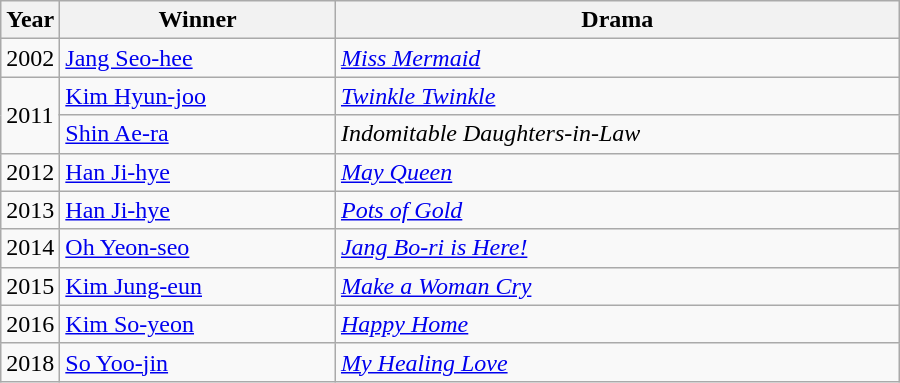<table class="wikitable" style="width:600px">
<tr>
<th width=10>Year</th>
<th>Winner</th>
<th>Drama</th>
</tr>
<tr>
<td>2002</td>
<td><a href='#'>Jang Seo-hee</a></td>
<td><em><a href='#'>Miss Mermaid</a></em></td>
</tr>
<tr>
<td rowspan=2>2011</td>
<td><a href='#'>Kim Hyun-joo</a></td>
<td><em><a href='#'>Twinkle Twinkle</a></em></td>
</tr>
<tr>
<td><a href='#'>Shin Ae-ra</a></td>
<td><em>Indomitable Daughters-in-Law</em></td>
</tr>
<tr>
<td>2012</td>
<td><a href='#'>Han Ji-hye</a></td>
<td><em><a href='#'>May Queen</a></em></td>
</tr>
<tr>
<td>2013</td>
<td><a href='#'>Han Ji-hye</a></td>
<td><em><a href='#'>Pots of Gold</a></em></td>
</tr>
<tr>
<td>2014</td>
<td><a href='#'>Oh Yeon-seo</a></td>
<td><em><a href='#'>Jang Bo-ri is Here!</a></em></td>
</tr>
<tr>
<td>2015</td>
<td><a href='#'>Kim Jung-eun</a></td>
<td><em><a href='#'>Make a Woman Cry</a></em></td>
</tr>
<tr>
<td>2016</td>
<td><a href='#'>Kim So-yeon</a></td>
<td><em><a href='#'>Happy Home</a></em></td>
</tr>
<tr>
<td>2018</td>
<td><a href='#'>So Yoo-jin</a></td>
<td><em><a href='#'>My Healing Love</a></em></td>
</tr>
</table>
